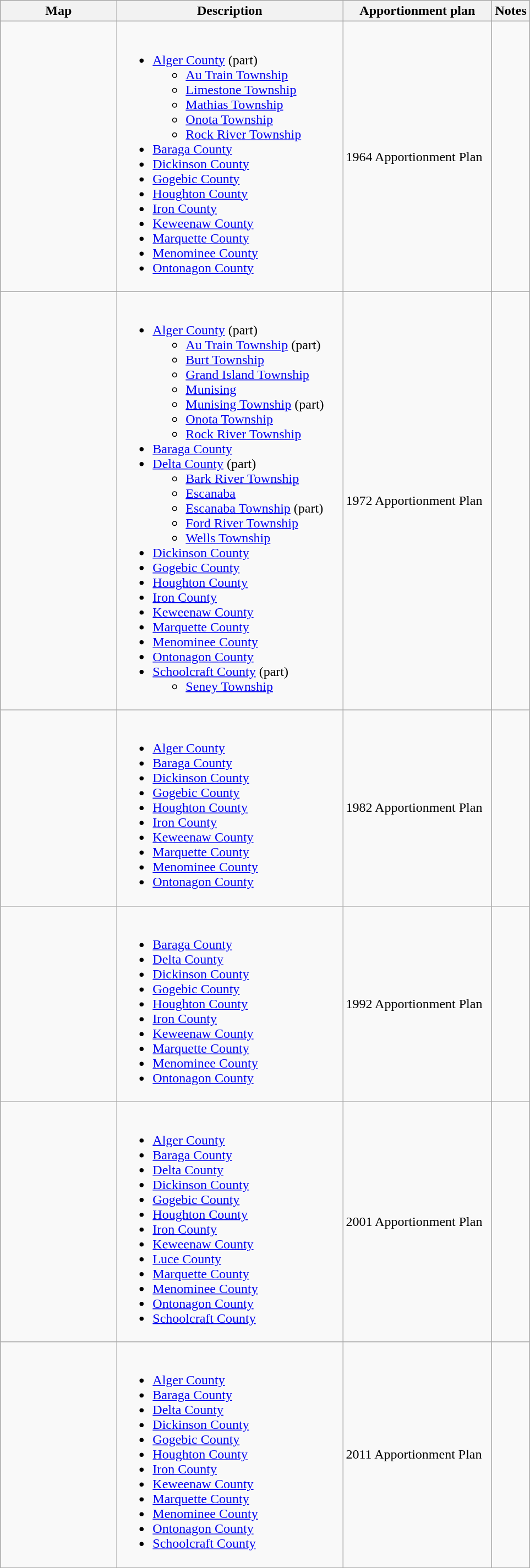<table class="wikitable sortable">
<tr>
<th style="width:100pt;">Map</th>
<th style="width:200pt;">Description</th>
<th style="width:130pt;">Apportionment plan</th>
<th style="width:15pt;">Notes</th>
</tr>
<tr>
<td></td>
<td><br><ul><li><a href='#'>Alger County</a> (part)<ul><li><a href='#'>Au Train Township</a></li><li><a href='#'>Limestone Township</a></li><li><a href='#'>Mathias Township</a></li><li><a href='#'>Onota Township</a></li><li><a href='#'>Rock River Township</a></li></ul></li><li><a href='#'>Baraga County</a></li><li><a href='#'>Dickinson County</a></li><li><a href='#'>Gogebic County</a></li><li><a href='#'>Houghton County</a></li><li><a href='#'>Iron County</a></li><li><a href='#'>Keweenaw County</a></li><li><a href='#'>Marquette County</a></li><li><a href='#'>Menominee County</a></li><li><a href='#'>Ontonagon County</a></li></ul></td>
<td>1964 Apportionment Plan</td>
<td></td>
</tr>
<tr>
<td></td>
<td><br><ul><li><a href='#'>Alger County</a> (part)<ul><li><a href='#'>Au Train Township</a> (part)</li><li><a href='#'>Burt Township</a></li><li><a href='#'>Grand Island Township</a></li><li><a href='#'>Munising</a></li><li><a href='#'>Munising Township</a> (part)</li><li><a href='#'>Onota Township</a></li><li><a href='#'>Rock River Township</a></li></ul></li><li><a href='#'>Baraga County</a></li><li><a href='#'>Delta County</a> (part)<ul><li><a href='#'>Bark River Township</a></li><li><a href='#'>Escanaba</a></li><li><a href='#'>Escanaba Township</a> (part)</li><li><a href='#'>Ford River Township</a></li><li><a href='#'>Wells Township</a></li></ul></li><li><a href='#'>Dickinson County</a></li><li><a href='#'>Gogebic County</a></li><li><a href='#'>Houghton County</a></li><li><a href='#'>Iron County</a></li><li><a href='#'>Keweenaw County</a></li><li><a href='#'>Marquette County</a></li><li><a href='#'>Menominee County</a></li><li><a href='#'>Ontonagon County</a></li><li><a href='#'>Schoolcraft County</a> (part)<ul><li><a href='#'>Seney Township</a></li></ul></li></ul></td>
<td>1972 Apportionment Plan</td>
<td></td>
</tr>
<tr>
<td></td>
<td><br><ul><li><a href='#'>Alger County</a></li><li><a href='#'>Baraga County</a></li><li><a href='#'>Dickinson County</a></li><li><a href='#'>Gogebic County</a></li><li><a href='#'>Houghton County</a></li><li><a href='#'>Iron County</a></li><li><a href='#'>Keweenaw County</a></li><li><a href='#'>Marquette County</a></li><li><a href='#'>Menominee County</a></li><li><a href='#'>Ontonagon County</a></li></ul></td>
<td>1982 Apportionment Plan</td>
<td></td>
</tr>
<tr>
<td></td>
<td><br><ul><li><a href='#'>Baraga County</a></li><li><a href='#'>Delta County</a></li><li><a href='#'>Dickinson County</a></li><li><a href='#'>Gogebic County</a></li><li><a href='#'>Houghton County</a></li><li><a href='#'>Iron County</a></li><li><a href='#'>Keweenaw County</a></li><li><a href='#'>Marquette County</a></li><li><a href='#'>Menominee County</a></li><li><a href='#'>Ontonagon County</a></li></ul></td>
<td>1992 Apportionment Plan</td>
<td></td>
</tr>
<tr>
<td></td>
<td><br><ul><li><a href='#'>Alger County</a></li><li><a href='#'>Baraga County</a></li><li><a href='#'>Delta County</a></li><li><a href='#'>Dickinson County</a></li><li><a href='#'>Gogebic County</a></li><li><a href='#'>Houghton County</a></li><li><a href='#'>Iron County</a></li><li><a href='#'>Keweenaw County</a></li><li><a href='#'>Luce County</a></li><li><a href='#'>Marquette County</a></li><li><a href='#'>Menominee County</a></li><li><a href='#'>Ontonagon County</a></li><li><a href='#'>Schoolcraft County</a></li></ul></td>
<td>2001 Apportionment Plan</td>
<td></td>
</tr>
<tr>
<td></td>
<td><br><ul><li><a href='#'>Alger County</a></li><li><a href='#'>Baraga County</a></li><li><a href='#'>Delta County</a></li><li><a href='#'>Dickinson County</a></li><li><a href='#'>Gogebic County</a></li><li><a href='#'>Houghton County</a></li><li><a href='#'>Iron County</a></li><li><a href='#'>Keweenaw County</a></li><li><a href='#'>Marquette County</a></li><li><a href='#'>Menominee County</a></li><li><a href='#'>Ontonagon County</a></li><li><a href='#'>Schoolcraft County</a></li></ul></td>
<td>2011 Apportionment Plan</td>
<td></td>
</tr>
<tr>
</tr>
</table>
